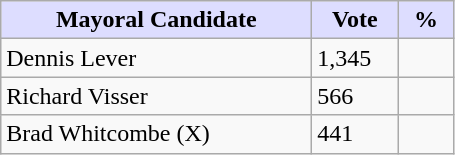<table class="wikitable">
<tr>
<th style="background:#ddf; width:200px;">Mayoral Candidate </th>
<th style="background:#ddf; width:50px;">Vote</th>
<th style="background:#ddf; width:30px;">%</th>
</tr>
<tr>
<td>Dennis Lever</td>
<td>1,345</td>
<td></td>
</tr>
<tr>
<td>Richard Visser</td>
<td>566</td>
<td></td>
</tr>
<tr>
<td>Brad Whitcombe (X)</td>
<td>441</td>
<td></td>
</tr>
</table>
